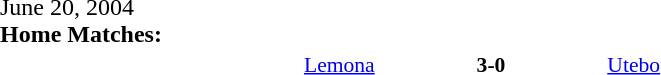<table width=100% cellspacing=1>
<tr>
<th width=20%></th>
<th width=12%></th>
<th width=20%></th>
<th></th>
</tr>
<tr>
<td>June 20, 2004<br><strong>Home Matches:</strong></td>
</tr>
<tr style=font-size:90%>
<td align=right><a href='#'>Lemona</a></td>
<td align=center><strong>3-0</strong></td>
<td><a href='#'>Utebo</a></td>
</tr>
</table>
